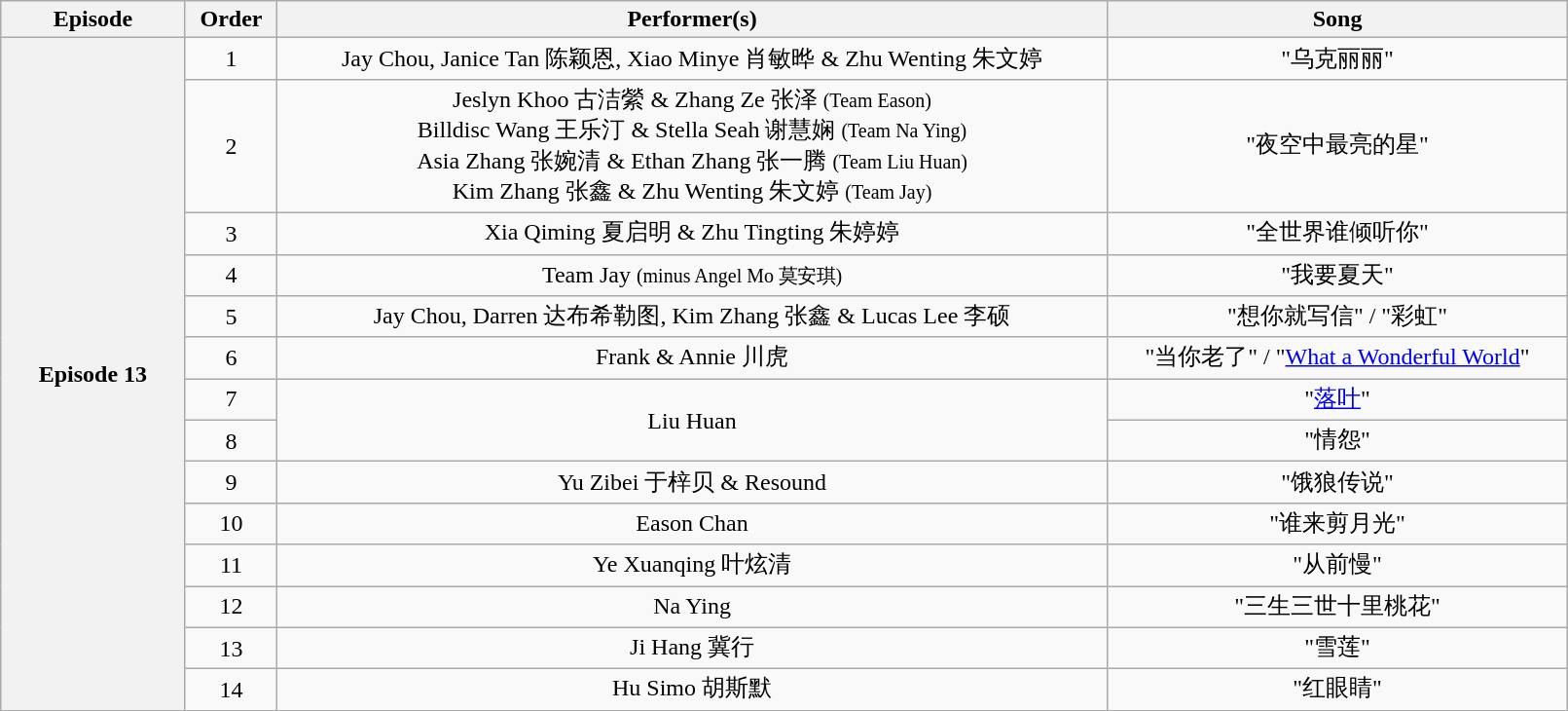<table class="wikitable" style="text-align:center; width:85%;">
<tr>
<th style="width:10%;">Episode</th>
<th style="width:5%;">Order</th>
<th style="width:45%;">Performer(s)</th>
<th style="width:25%;">Song</th>
</tr>
<tr>
<th rowspan="14" scope="row">Episode 13<br><small></small></th>
<td>1</td>
<td>Jay Chou, Janice Tan 陈颖恩, Xiao Minye 肖敏晔 & Zhu Wenting 朱文婷</td>
<td>"乌克丽丽"</td>
</tr>
<tr>
<td>2</td>
<td>Jeslyn Khoo 古洁縈 & Zhang Ze 张泽 <small>(Team Eason)</small><br>Billdisc Wang 王乐汀 & Stella Seah 谢慧娴 <small>(Team Na Ying)</small><br>Asia Zhang 张婉清 & Ethan Zhang 张一腾 <small>(Team Liu Huan)</small><br>Kim Zhang 张鑫 & Zhu Wenting 朱文婷 <small>(Team Jay)</small></td>
<td>"夜空中最亮的星"</td>
</tr>
<tr>
<td>3</td>
<td>Xia Qiming 夏启明 & Zhu Tingting 朱婷婷</td>
<td>"全世界谁倾听你"</td>
</tr>
<tr>
<td>4</td>
<td>Team Jay <small>(minus Angel Mo 莫安琪)</small></td>
<td>"我要夏天"</td>
</tr>
<tr>
<td>5</td>
<td>Jay Chou, Darren 达布希勒图, Kim Zhang 张鑫 & Lucas Lee 李硕</td>
<td>"想你就写信" / "彩虹"</td>
</tr>
<tr>
<td>6</td>
<td>Frank & Annie 川虎</td>
<td>"当你老了" / "<a href='#'>What a Wonderful World</a>"</td>
</tr>
<tr>
<td>7</td>
<td rowspan=2>Liu Huan</td>
<td>"<a href='#'>落叶</a>"</td>
</tr>
<tr>
<td>8</td>
<td>"情怨"</td>
</tr>
<tr>
<td>9</td>
<td>Yu Zibei 于梓贝 & Resound</td>
<td>"饿狼传说"</td>
</tr>
<tr>
<td>10</td>
<td>Eason Chan</td>
<td>"谁来剪月光"</td>
</tr>
<tr>
<td>11</td>
<td>Ye Xuanqing 叶炫清</td>
<td>"从前慢"</td>
</tr>
<tr>
<td>12</td>
<td>Na Ying</td>
<td>"三生三世十里桃花"</td>
</tr>
<tr>
<td>13</td>
<td>Ji Hang 冀行</td>
<td>"雪莲"</td>
</tr>
<tr>
<td>14</td>
<td>Hu Simo 胡斯默</td>
<td>"红眼睛"</td>
</tr>
</table>
